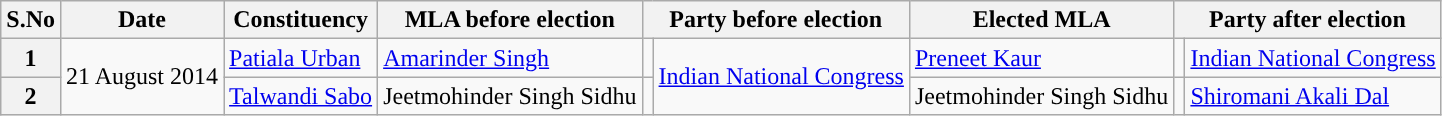<table class="wikitable sortable">
<tr>
<th>S.No</th>
<th>Date</th>
<th>Constituency</th>
<th>MLA before election</th>
<th colspan="2">Party before election</th>
<th>Elected MLA</th>
<th colspan="2">Party after election</th>
</tr>
<tr>
<th>1</th>
<td rowspan="2">21 August 2014</td>
<td><a href='#'>Patiala Urban</a></td>
<td><a href='#'>Amarinder Singh</a></td>
<td></td>
<td rowspan="2"><a href='#'>Indian National Congress</a></td>
<td><a href='#'>Preneet Kaur</a></td>
<td></td>
<td><a href='#'>Indian National Congress</a></td>
</tr>
<tr>
<th>2</th>
<td><a href='#'>Talwandi Sabo</a></td>
<td>Jeetmohinder Singh Sidhu</td>
<td></td>
<td>Jeetmohinder Singh Sidhu</td>
<td></td>
<td><a href='#'>Shiromani Akali Dal</a></td>
</tr>
</table>
